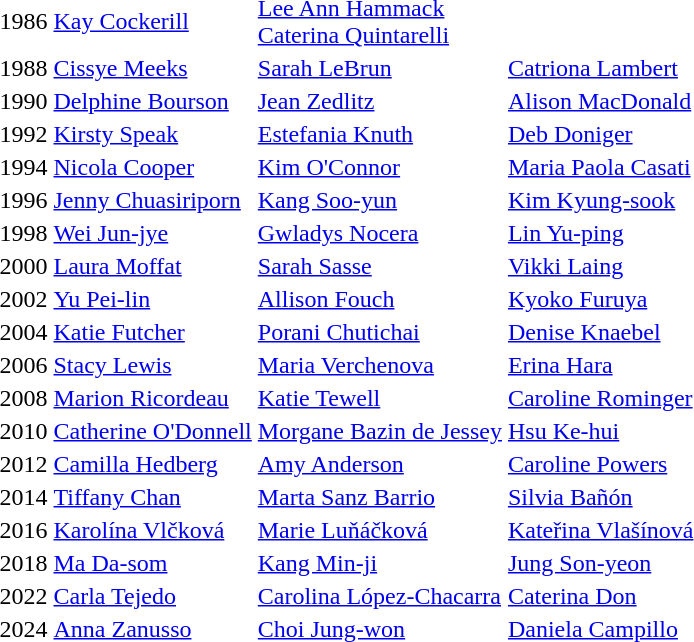<table>
<tr>
<td>1986</td>
<td> <a href='#'>Kay Cockerill</a></td>
<td> <a href='#'>Lee Ann Hammack</a><br> <a href='#'>Caterina Quintarelli</a></td>
<td></td>
<td></td>
</tr>
<tr>
<td>1988</td>
<td> <a href='#'>Cissye Meeks</a></td>
<td> <a href='#'>Sarah LeBrun</a></td>
<td> <a href='#'>Catriona Lambert</a></td>
<td></td>
</tr>
<tr>
<td>1990</td>
<td> <a href='#'>Delphine Bourson</a></td>
<td> <a href='#'>Jean Zedlitz</a></td>
<td> <a href='#'>Alison MacDonald</a></td>
<td></td>
</tr>
<tr>
<td>1992</td>
<td> <a href='#'>Kirsty Speak</a></td>
<td> <a href='#'>Estefania Knuth</a></td>
<td> <a href='#'>Deb Doniger</a></td>
<td></td>
</tr>
<tr>
<td>1994</td>
<td> <a href='#'>Nicola Cooper</a></td>
<td> <a href='#'>Kim O'Connor</a></td>
<td> <a href='#'>Maria Paola Casati</a></td>
<td></td>
</tr>
<tr>
<td>1996</td>
<td> <a href='#'>Jenny Chuasiriporn</a></td>
<td> <a href='#'>Kang Soo-yun</a></td>
<td> <a href='#'>Kim Kyung-sook</a></td>
<td></td>
</tr>
<tr>
<td>1998</td>
<td> <a href='#'>Wei Jun-jye</a></td>
<td> <a href='#'>Gwladys Nocera</a></td>
<td> <a href='#'>Lin Yu-ping</a></td>
<td></td>
</tr>
<tr>
<td>2000</td>
<td> <a href='#'>Laura Moffat</a></td>
<td> <a href='#'>Sarah Sasse</a></td>
<td> <a href='#'>Vikki Laing</a></td>
<td></td>
</tr>
<tr>
<td>2002</td>
<td> <a href='#'>Yu Pei-lin</a></td>
<td> <a href='#'>Allison Fouch</a></td>
<td> <a href='#'>Kyoko Furuya</a></td>
<td></td>
</tr>
<tr>
<td>2004</td>
<td> <a href='#'>Katie Futcher</a></td>
<td> <a href='#'>Porani Chutichai</a></td>
<td> <a href='#'>Denise Knaebel</a></td>
<td></td>
</tr>
<tr>
<td>2006</td>
<td> <a href='#'>Stacy Lewis</a></td>
<td> <a href='#'>Maria Verchenova</a></td>
<td> <a href='#'>Erina Hara</a></td>
<td></td>
</tr>
<tr>
<td>2008</td>
<td> <a href='#'>Marion Ricordeau</a></td>
<td> <a href='#'>Katie Tewell</a></td>
<td> <a href='#'>Caroline Rominger</a></td>
<td></td>
</tr>
<tr>
<td>2010</td>
<td> <a href='#'>Catherine O'Donnell</a></td>
<td> <a href='#'>Morgane Bazin de Jessey</a></td>
<td> <a href='#'>Hsu Ke-hui</a></td>
<td></td>
</tr>
<tr>
<td>2012</td>
<td> <a href='#'>Camilla Hedberg</a></td>
<td> <a href='#'>Amy Anderson</a></td>
<td> <a href='#'>Caroline Powers</a></td>
<td></td>
</tr>
<tr>
<td>2014</td>
<td> <a href='#'>Tiffany Chan</a></td>
<td> <a href='#'>Marta Sanz Barrio</a></td>
<td> <a href='#'>Silvia Bañón</a></td>
<td></td>
</tr>
<tr>
<td>2016</td>
<td> <a href='#'>Karolína Vlčková</a></td>
<td> <a href='#'>Marie Luňáčková</a></td>
<td> <a href='#'>Kateřina Vlašínová</a></td>
<td></td>
</tr>
<tr>
<td>2018</td>
<td> <a href='#'>Ma Da-som</a></td>
<td> <a href='#'>Kang Min-ji</a></td>
<td> <a href='#'>Jung Son-yeon</a></td>
<td></td>
</tr>
<tr>
<td>2022</td>
<td> <a href='#'>Carla Tejedo</a></td>
<td> <a href='#'>Carolina López-Chacarra</a></td>
<td> <a href='#'>Caterina Don</a></td>
<td></td>
</tr>
<tr>
<td>2024</td>
<td> <a href='#'>Anna Zanusso</a></td>
<td> <a href='#'>Choi Jung-won</a></td>
<td> <a href='#'>Daniela Campillo</a></td>
<td></td>
</tr>
</table>
